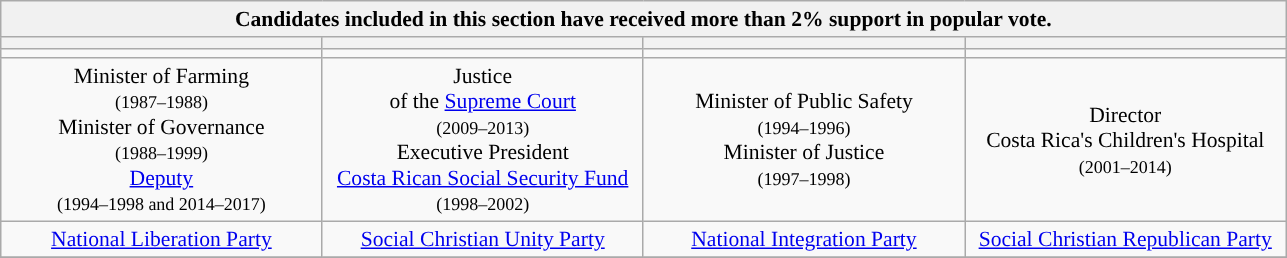<table class="wikitable" style="font-size:90%; text-align:center;">
<tr>
<td style="background:#f1f1f1; width:850px;" colspan="30"><strong>Candidates included in this section have received more than 2% support in popular vote.</strong></td>
</tr>
<tr>
<th style="width:160px; font-size:120%; background:"><a href='#'></a></th>
<th style="width:160px; font-size:120%; background:"><a href='#'></a></th>
<th style="width:160px; font-size:120%; background:"><a href='#'></a></th>
<th style="width:160px; font-size:120%; background:"><a href='#'></a></th>
</tr>
<tr>
<td></td>
<td></td>
<td></td>
<td></td>
</tr>
<tr>
<td>Minister of Farming <br><small>(1987–1988)</small><br>Minister of Governance <br><small>(1988–1999)</small><br><a href='#'>Deputy</a><br><small>(1994–1998 and 2014–2017)</small></td>
<td>Justice <br>of the <a href='#'>Supreme Court</a><br><small>(2009–2013)</small><br>Executive President<br><a href='#'>Costa Rican Social Security Fund</a><br><small>(1998–2002)</small></td>
<td>Minister of Public Safety<br><small>(1994–1996)</small><br>Minister of Justice<br><small>(1997–1998)</small></td>
<td>Director<br>Costa Rica's Children's Hospital <br><small>(2001–2014)</small></td>
</tr>
<tr>
<td><a href='#'>National Liberation Party</a></td>
<td><a href='#'>Social Christian Unity Party</a></td>
<td><a href='#'>National Integration Party</a></td>
<td><a href='#'>Social Christian Republican Party</a></td>
</tr>
<tr>
</tr>
</table>
